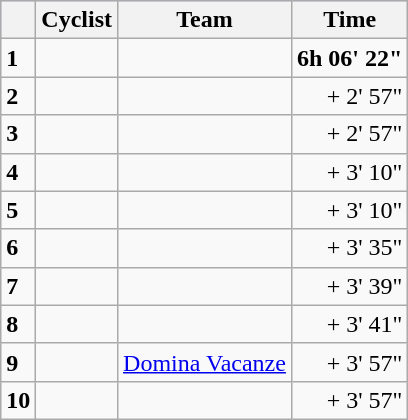<table class="wikitable">
<tr style="background:#ccccff;">
<th></th>
<th>Cyclist</th>
<th>Team</th>
<th>Time</th>
</tr>
<tr>
<td><strong>1</strong></td>
<td><strong></strong></td>
<td><strong></strong></td>
<td align="right"><strong>6h 06' 22"</strong></td>
</tr>
<tr>
<td><strong>2</strong></td>
<td></td>
<td></td>
<td align="right">+ 2' 57"</td>
</tr>
<tr>
<td><strong>3</strong></td>
<td></td>
<td></td>
<td align="right">+ 2' 57"</td>
</tr>
<tr>
<td><strong>4</strong></td>
<td></td>
<td></td>
<td align="right">+ 3' 10"</td>
</tr>
<tr>
<td><strong>5</strong></td>
<td></td>
<td></td>
<td align="right">+ 3' 10"</td>
</tr>
<tr>
<td><strong>6</strong></td>
<td></td>
<td></td>
<td align="right">+ 3' 35"</td>
</tr>
<tr>
<td><strong>7</strong></td>
<td></td>
<td></td>
<td align="right">+ 3' 39"</td>
</tr>
<tr>
<td><strong>8</strong></td>
<td></td>
<td></td>
<td align="right">+ 3' 41"</td>
</tr>
<tr>
<td><strong>9</strong></td>
<td></td>
<td><a href='#'>Domina Vacanze</a></td>
<td align="right">+ 3' 57"</td>
</tr>
<tr>
<td><strong>10</strong></td>
<td></td>
<td></td>
<td align="right">+ 3' 57"</td>
</tr>
</table>
